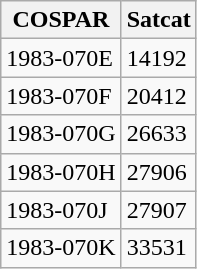<table class="wikitable">
<tr align=center>
<th>COSPAR </th>
<th>Satcat</th>
</tr>
<tr>
<td>1983-070E</td>
<td>14192</td>
</tr>
<tr>
<td>1983-070F</td>
<td>20412</td>
</tr>
<tr>
<td>1983-070G</td>
<td>26633</td>
</tr>
<tr>
<td>1983-070H</td>
<td>27906</td>
</tr>
<tr>
<td>1983-070J</td>
<td>27907</td>
</tr>
<tr>
<td>1983-070K</td>
<td>33531</td>
</tr>
</table>
